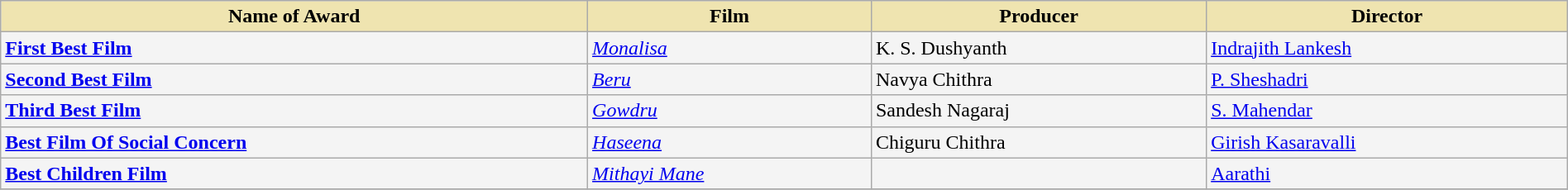<table class="wikitable" style="width:100%;">
<tr>
<th style="background-color:#EFE4B0;">Name of Award</th>
<th style="background-color:#EFE4B0;">Film</th>
<th style="background-color:#EFE4B0;">Producer</th>
<th style="background-color:#EFE4B0;">Director</th>
</tr>
<tr style="background-color:#F4F4F4">
<td><strong><a href='#'>First Best Film</a></strong></td>
<td><em><a href='#'>Monalisa</a></em></td>
<td>K. S. Dushyanth</td>
<td><a href='#'>Indrajith Lankesh</a></td>
</tr>
<tr style="background-color:#F4F4F4">
<td><strong><a href='#'>Second Best Film</a></strong></td>
<td><em><a href='#'>Beru</a></em></td>
<td>Navya Chithra</td>
<td><a href='#'>P. Sheshadri</a></td>
</tr>
<tr style="background-color:#F4F4F4">
<td><strong><a href='#'>Third Best Film</a></strong></td>
<td><em><a href='#'>Gowdru</a></em></td>
<td>Sandesh Nagaraj</td>
<td><a href='#'>S. Mahendar</a></td>
</tr>
<tr style="background-color:#F4F4F4">
<td><strong><a href='#'>Best Film Of Social Concern</a></strong></td>
<td><em><a href='#'>Haseena</a></em></td>
<td>Chiguru Chithra</td>
<td><a href='#'>Girish Kasaravalli</a></td>
</tr>
<tr style="background-color:#F4F4F4">
<td><strong><a href='#'>Best Children Film</a></strong></td>
<td><em><a href='#'>Mithayi Mane</a></em></td>
<td></td>
<td><a href='#'>Aarathi</a></td>
</tr>
<tr style="background-color:#F4F4F4">
</tr>
</table>
